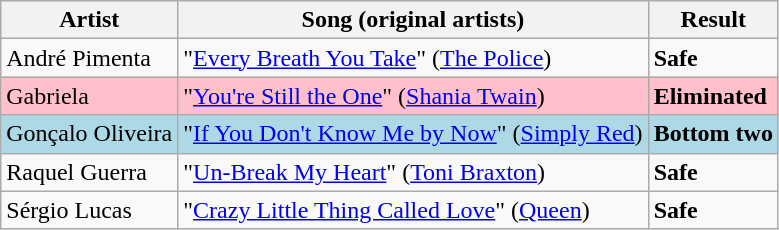<table class=wikitable>
<tr>
<th>Artist</th>
<th>Song (original artists)</th>
<th>Result</th>
</tr>
<tr>
<td>André Pimenta</td>
<td>"<a href='#'>Every Breath You Take</a>" (<a href='#'>The Police</a>)</td>
<td><strong>Safe</strong></td>
</tr>
<tr style="background:pink;">
<td>Gabriela</td>
<td>"<a href='#'>You're Still the One</a>" (<a href='#'>Shania Twain</a>)</td>
<td><strong>Eliminated</strong></td>
</tr>
<tr style="background:lightblue;">
<td>Gonçalo Oliveira</td>
<td>"<a href='#'>If You Don't Know Me by Now</a>" (<a href='#'>Simply Red</a>)</td>
<td><strong>Bottom two</strong></td>
</tr>
<tr>
<td>Raquel Guerra</td>
<td>"<a href='#'>Un-Break My Heart</a>" (<a href='#'>Toni Braxton</a>)</td>
<td><strong>Safe</strong></td>
</tr>
<tr>
<td>Sérgio Lucas</td>
<td>"<a href='#'>Crazy Little Thing Called Love</a>" (<a href='#'>Queen</a>)</td>
<td><strong>Safe</strong></td>
</tr>
</table>
